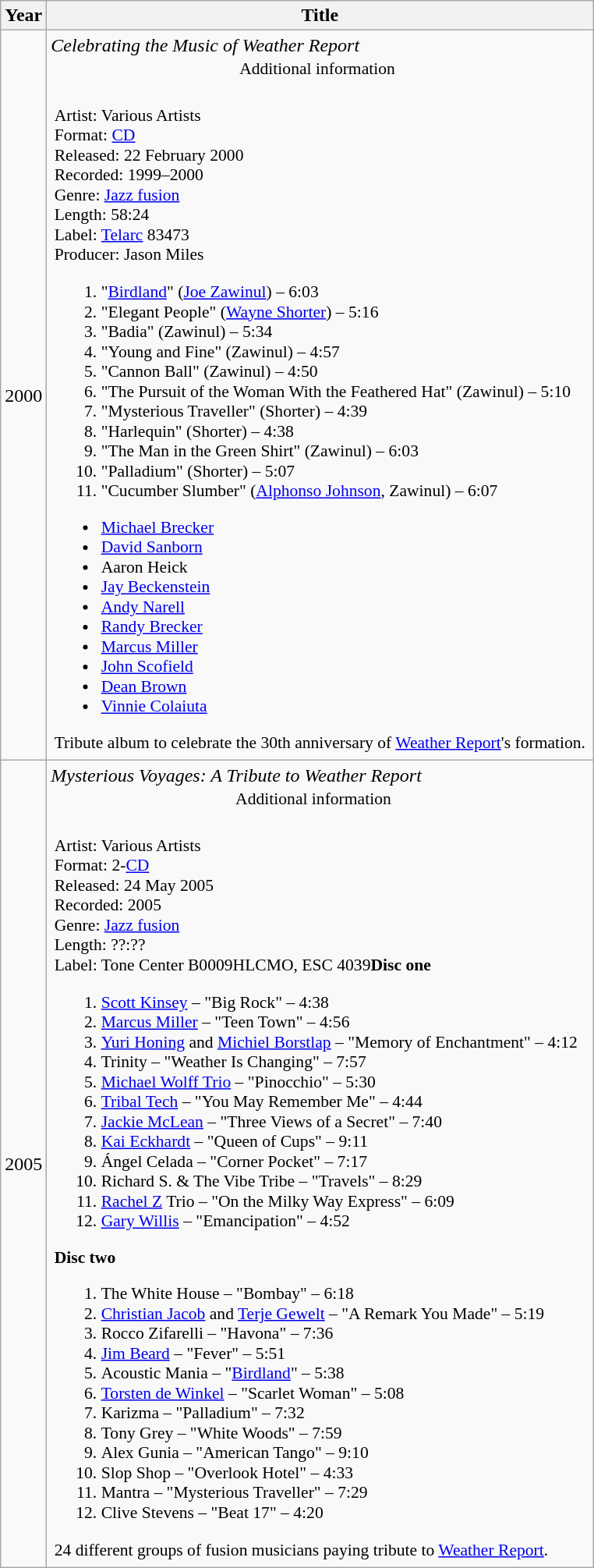<table class="wikitable">
<tr>
<th>Year</th>
<th>Title</th>
</tr>
<tr>
<td>2000</td>
<td><em>Celebrating the Music of Weather Report</em><br><table class="wikitable collapsible collapsed" style="font-size: 90%; margin: 0px; padding: 0px; border: transparent none">
<tr>
<th style="background: transparent; border: transparent none; font-weight: normal">      Additional information       </th>
</tr>
<tr>
<td style="background: transparent; border: transparent none"><br>Artist: Various Artists <br>
Format: <a href='#'>CD</a> <br>
Released: 22 February 2000 <br>
Recorded: 1999–2000 <br>
Genre: <a href='#'>Jazz fusion</a> <br>
Length: 58:24 <br>
Label: <a href='#'>Telarc</a> 83473 <br>
Producer: Jason Miles<ol><li>"<a href='#'>Birdland</a>" (<a href='#'>Joe Zawinul</a>) – 6:03</li><li>"Elegant People" (<a href='#'>Wayne Shorter</a>) – 5:16</li><li>"Badia" (Zawinul) – 5:34</li><li>"Young and Fine" (Zawinul) – 4:57</li><li>"Cannon Ball" (Zawinul) – 4:50</li><li>"The Pursuit of the Woman With the Feathered Hat" (Zawinul) – 5:10</li><li>"Mysterious Traveller" (Shorter) – 4:39</li><li>"Harlequin" (Shorter) – 4:38</li><li>"The Man in the Green Shirt" (Zawinul) – 6:03</li><li>"Palladium" (Shorter) – 5:07</li><li>"Cucumber Slumber" (<a href='#'>Alphonso Johnson</a>, Zawinul) – 6:07</li></ol><ul><li><a href='#'>Michael Brecker</a></li><li><a href='#'>David Sanborn</a></li><li>Aaron Heick</li><li><a href='#'>Jay Beckenstein</a></li><li><a href='#'>Andy Narell</a></li><li><a href='#'>Randy Brecker</a></li><li><a href='#'>Marcus Miller</a></li><li><a href='#'>John Scofield</a></li><li><a href='#'>Dean Brown</a></li><li><a href='#'>Vinnie Colaiuta</a></li></ul>Tribute album to celebrate the 30th anniversary of <a href='#'>Weather Report</a>'s formation.</td>
</tr>
</table>
</td>
</tr>
<tr>
<td>2005</td>
<td><em>Mysterious Voyages: A Tribute to Weather Report</em><br><table class="wikitable collapsible collapsed" style="font-size: 90%; margin: 0px; padding: 0px; border: transparent none">
<tr>
<th style="background: transparent; border: transparent none; font-weight: normal">      Additional information       </th>
</tr>
<tr>
<td style="background: transparent; border: transparent none"><br>Artist: Various Artists <br>
Format: 2-<a href='#'>CD</a> <br>
Released: 24 May 2005 <br>
Recorded: 2005 <br>
Genre: <a href='#'>Jazz fusion</a> <br>
Length: ??:?? <br>
Label: Tone Center B0009HLCMO, ESC 4039<strong>Disc one</strong><ol><li><a href='#'>Scott Kinsey</a> – "Big Rock" – 4:38</li><li><a href='#'>Marcus Miller</a> – "Teen Town" – 4:56</li><li><a href='#'>Yuri Honing</a> and <a href='#'>Michiel Borstlap</a> – "Memory of Enchantment" – 4:12</li><li>Trinity – "Weather Is Changing" – 7:57</li><li><a href='#'>Michael Wolff Trio</a> – "Pinocchio" – 5:30</li><li><a href='#'>Tribal Tech</a> – "You May Remember Me" – 4:44</li><li><a href='#'>Jackie McLean</a> – "Three Views of a Secret" – 7:40</li><li><a href='#'>Kai Eckhardt</a> – "Queen of Cups" – 9:11</li><li>Ángel Celada – "Corner Pocket" – 7:17</li><li>Richard S. & The Vibe Tribe – "Travels" – 8:29</li><li><a href='#'>Rachel Z</a> Trio – "On the Milky Way Express" – 6:09</li><li><a href='#'>Gary Willis</a> – "Emancipation" – 4:52</li></ol><strong>Disc two</strong><ol><li>The White House – "Bombay" – 6:18</li><li><a href='#'>Christian Jacob</a> and <a href='#'>Terje Gewelt</a> – "A Remark You Made" – 5:19</li><li>Rocco Zifarelli – "Havona" – 7:36</li><li><a href='#'>Jim Beard</a> – "Fever" – 5:51</li><li>Acoustic Mania – "<a href='#'>Birdland</a>" – 5:38</li><li><a href='#'>Torsten de Winkel</a> – "Scarlet Woman" – 5:08</li><li>Karizma – "Palladium" – 7:32</li><li>Tony Grey – "White Woods" – 7:59</li><li>Alex Gunia – "American Tango" – 9:10</li><li>Slop Shop – "Overlook Hotel" – 4:33</li><li>Mantra – "Mysterious Traveller" – 7:29</li><li>Clive Stevens – "Beat 17" – 4:20</li></ol>24 different groups of fusion musicians paying tribute to <a href='#'>Weather Report</a>.</td>
</tr>
</table>
</td>
</tr>
</table>
